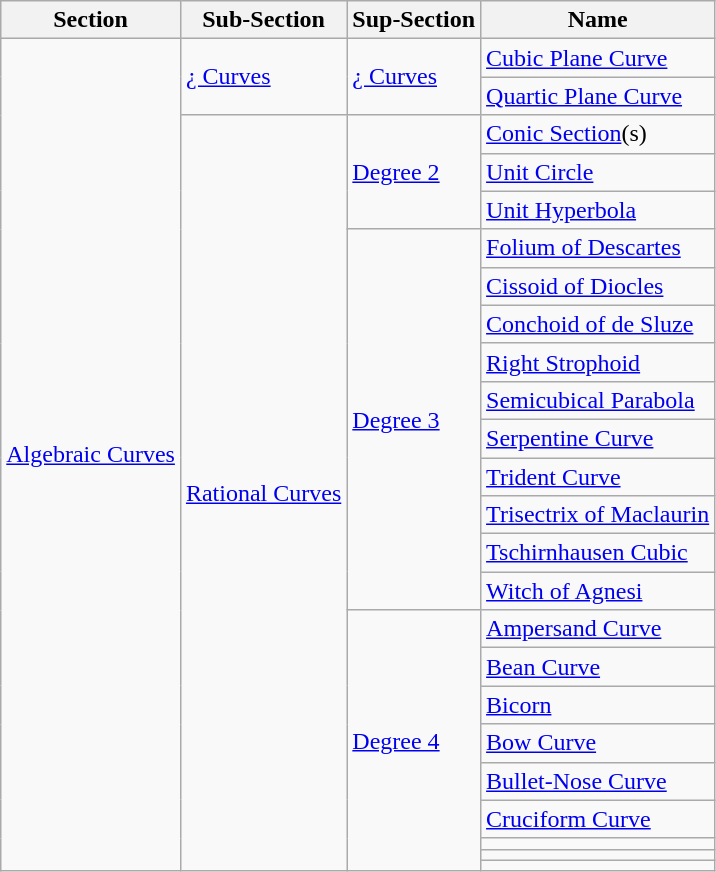<table class="wikitable">
<tr>
<th>Section</th>
<th>Sub-Section</th>
<th>Sup-Section</th>
<th>Name</th>
</tr>
<tr>
<td rowspan="24"><a href='#'>Algebraic Curves</a></td>
<td rowspan="2"><a href='#'>¿ Curves</a></td>
<td rowspan="2"><a href='#'>¿ Curves</a></td>
<td><a href='#'>Cubic Plane Curve</a></td>
</tr>
<tr>
<td><a href='#'>Quartic Plane Curve</a></td>
</tr>
<tr>
<td rowspan="22"><a href='#'>Rational Curves</a></td>
<td rowspan="3"><a href='#'>Degree 2</a></td>
<td><a href='#'>Conic Section</a>(s)</td>
</tr>
<tr>
<td><a href='#'>Unit Circle</a></td>
</tr>
<tr>
<td><a href='#'>Unit Hyperbola</a></td>
</tr>
<tr>
<td rowspan="10"><a href='#'>Degree 3</a></td>
<td><a href='#'>Folium of Descartes</a></td>
</tr>
<tr>
<td><a href='#'>Cissoid of Diocles</a></td>
</tr>
<tr>
<td><a href='#'>Conchoid of de Sluze</a></td>
</tr>
<tr>
<td><a href='#'>Right Strophoid</a></td>
</tr>
<tr>
<td><a href='#'>Semicubical Parabola</a></td>
</tr>
<tr>
<td><a href='#'>Serpentine Curve</a></td>
</tr>
<tr>
<td><a href='#'>Trident Curve</a></td>
</tr>
<tr>
<td><a href='#'>Trisectrix of Maclaurin</a></td>
</tr>
<tr>
<td><a href='#'>Tschirnhausen Cubic</a></td>
</tr>
<tr>
<td><a href='#'>Witch of Agnesi</a></td>
</tr>
<tr>
<td rowspan="9"><a href='#'>Degree 4</a></td>
<td><a href='#'>Ampersand Curve</a></td>
</tr>
<tr>
<td><a href='#'>Bean Curve</a></td>
</tr>
<tr>
<td><a href='#'>Bicorn</a></td>
</tr>
<tr>
<td><a href='#'>Bow Curve</a></td>
</tr>
<tr>
<td><a href='#'>Bullet-Nose Curve</a></td>
</tr>
<tr>
<td><a href='#'>Cruciform Curve</a></td>
</tr>
<tr>
<td></td>
</tr>
<tr>
<td></td>
</tr>
<tr>
<td></td>
</tr>
</table>
